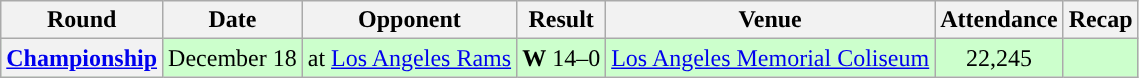<table class="wikitable" style="text-align:center">
<tr>
<th>Round</th>
<th>Date</th>
<th>Opponent</th>
<th>Result</th>
<th>Venue</th>
<th>Attendance</th>
<th>Recap</th>
</tr>
<tr style="background:#cfc">
<th><a href='#'>Championship</a></th>
<td>December 18</td>
<td>at <a href='#'>Los Angeles Rams</a></td>
<td><strong>W</strong> 14–0</td>
<td><a href='#'>Los Angeles Memorial Coliseum</a></td>
<td>22,245</td>
<td></td>
</tr>
</table>
